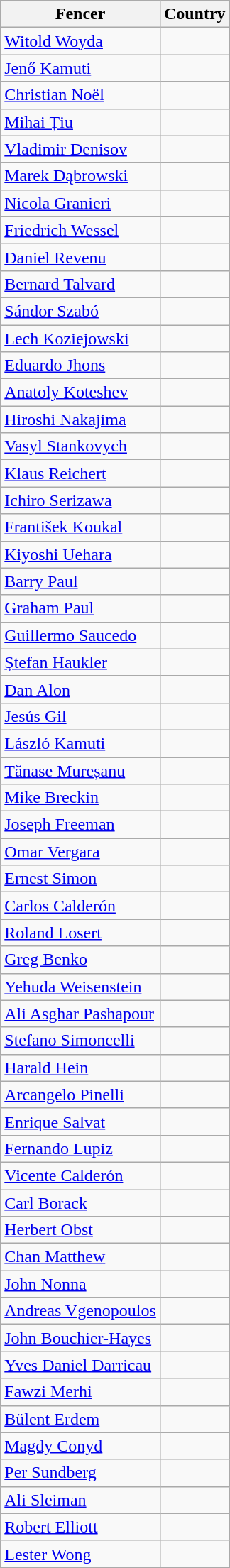<table class="wikitable" style="text-align: left;">
<tr>
<th>Fencer</th>
<th>Country</th>
</tr>
<tr>
<td><a href='#'>Witold Woyda</a></td>
<td></td>
</tr>
<tr>
<td><a href='#'>Jenő Kamuti</a></td>
<td></td>
</tr>
<tr>
<td><a href='#'>Christian Noël</a></td>
<td></td>
</tr>
<tr>
<td><a href='#'>Mihai Țiu</a></td>
<td></td>
</tr>
<tr>
<td><a href='#'>Vladimir Denisov</a></td>
<td></td>
</tr>
<tr>
<td><a href='#'>Marek Dąbrowski</a></td>
<td></td>
</tr>
<tr>
<td><a href='#'>Nicola Granieri</a></td>
<td></td>
</tr>
<tr>
<td><a href='#'>Friedrich Wessel</a></td>
<td></td>
</tr>
<tr>
<td><a href='#'>Daniel Revenu</a></td>
<td></td>
</tr>
<tr>
<td><a href='#'>Bernard Talvard</a></td>
<td></td>
</tr>
<tr>
<td><a href='#'>Sándor Szabó</a></td>
<td></td>
</tr>
<tr>
<td><a href='#'>Lech Koziejowski</a></td>
<td></td>
</tr>
<tr>
<td><a href='#'>Eduardo Jhons</a></td>
<td></td>
</tr>
<tr>
<td><a href='#'>Anatoly Koteshev</a></td>
<td></td>
</tr>
<tr>
<td><a href='#'>Hiroshi Nakajima</a></td>
<td></td>
</tr>
<tr>
<td><a href='#'>Vasyl Stankovych</a></td>
<td></td>
</tr>
<tr>
<td><a href='#'>Klaus Reichert</a></td>
<td></td>
</tr>
<tr>
<td><a href='#'>Ichiro Serizawa</a></td>
<td></td>
</tr>
<tr>
<td><a href='#'>František Koukal</a></td>
<td></td>
</tr>
<tr>
<td><a href='#'>Kiyoshi Uehara</a></td>
<td></td>
</tr>
<tr>
<td><a href='#'>Barry Paul</a></td>
<td></td>
</tr>
<tr>
<td><a href='#'>Graham Paul</a></td>
<td></td>
</tr>
<tr>
<td><a href='#'>Guillermo Saucedo</a></td>
<td></td>
</tr>
<tr>
<td><a href='#'>Ștefan Haukler</a></td>
<td></td>
</tr>
<tr>
<td><a href='#'>Dan Alon</a></td>
<td></td>
</tr>
<tr>
<td><a href='#'>Jesús Gil</a></td>
<td></td>
</tr>
<tr>
<td><a href='#'>László Kamuti</a></td>
<td></td>
</tr>
<tr>
<td><a href='#'>Tănase Mureșanu</a></td>
<td></td>
</tr>
<tr>
<td><a href='#'>Mike Breckin</a></td>
<td></td>
</tr>
<tr>
<td><a href='#'>Joseph Freeman</a></td>
<td></td>
</tr>
<tr>
<td><a href='#'>Omar Vergara</a></td>
<td></td>
</tr>
<tr>
<td><a href='#'>Ernest Simon</a></td>
<td></td>
</tr>
<tr>
<td><a href='#'>Carlos Calderón</a></td>
<td></td>
</tr>
<tr>
<td><a href='#'>Roland Losert</a></td>
<td></td>
</tr>
<tr>
<td><a href='#'>Greg Benko</a></td>
<td></td>
</tr>
<tr>
<td><a href='#'>Yehuda Weisenstein</a></td>
<td></td>
</tr>
<tr>
<td><a href='#'>Ali Asghar Pashapour</a></td>
<td></td>
</tr>
<tr>
<td><a href='#'>Stefano Simoncelli</a></td>
<td></td>
</tr>
<tr>
<td><a href='#'>Harald Hein</a></td>
<td></td>
</tr>
<tr>
<td><a href='#'>Arcangelo Pinelli</a></td>
<td></td>
</tr>
<tr>
<td><a href='#'>Enrique Salvat</a></td>
<td></td>
</tr>
<tr>
<td><a href='#'>Fernando Lupiz</a></td>
<td></td>
</tr>
<tr>
<td><a href='#'>Vicente Calderón</a></td>
<td></td>
</tr>
<tr>
<td><a href='#'>Carl Borack</a></td>
<td></td>
</tr>
<tr>
<td><a href='#'>Herbert Obst</a></td>
<td></td>
</tr>
<tr>
<td><a href='#'>Chan Matthew</a></td>
<td></td>
</tr>
<tr>
<td><a href='#'>John Nonna</a></td>
<td></td>
</tr>
<tr>
<td><a href='#'>Andreas Vgenopoulos</a></td>
<td></td>
</tr>
<tr>
<td><a href='#'>John Bouchier-Hayes</a></td>
<td></td>
</tr>
<tr>
<td><a href='#'>Yves Daniel Darricau</a></td>
<td></td>
</tr>
<tr>
<td><a href='#'>Fawzi Merhi</a></td>
<td></td>
</tr>
<tr>
<td><a href='#'>Bülent Erdem</a></td>
<td></td>
</tr>
<tr>
<td><a href='#'>Magdy Conyd</a></td>
<td></td>
</tr>
<tr>
<td><a href='#'>Per Sundberg</a></td>
<td></td>
</tr>
<tr>
<td><a href='#'>Ali Sleiman</a></td>
<td></td>
</tr>
<tr>
<td><a href='#'>Robert Elliott</a></td>
<td></td>
</tr>
<tr>
<td><a href='#'>Lester Wong</a></td>
<td></td>
</tr>
<tr>
</tr>
</table>
